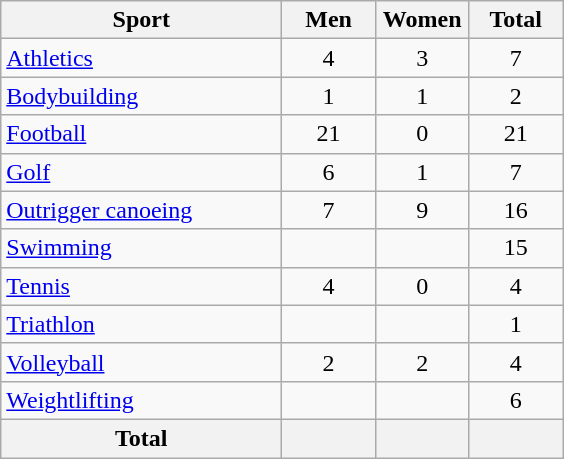<table class="wikitable sortable" style="text-align:center;">
<tr>
<th width=180>Sport</th>
<th width=55>Men</th>
<th width=55>Women</th>
<th width=55>Total</th>
</tr>
<tr>
<td align=left><a href='#'>Athletics</a></td>
<td>4</td>
<td>3</td>
<td>7</td>
</tr>
<tr>
<td align=left><a href='#'>Bodybuilding</a></td>
<td>1</td>
<td>1</td>
<td>2</td>
</tr>
<tr>
<td align=left><a href='#'>Football</a></td>
<td>21</td>
<td>0</td>
<td>21</td>
</tr>
<tr>
<td align=left><a href='#'>Golf</a></td>
<td>6</td>
<td>1</td>
<td>7</td>
</tr>
<tr>
<td align=left><a href='#'>Outrigger canoeing</a></td>
<td>7</td>
<td>9</td>
<td>16</td>
</tr>
<tr>
<td align=left><a href='#'>Swimming</a></td>
<td></td>
<td></td>
<td>15</td>
</tr>
<tr>
<td align=left><a href='#'>Tennis</a></td>
<td>4</td>
<td>0</td>
<td>4</td>
</tr>
<tr>
<td align=left><a href='#'>Triathlon</a></td>
<td></td>
<td></td>
<td>1</td>
</tr>
<tr>
<td align=left><a href='#'>Volleyball</a></td>
<td>2</td>
<td>2</td>
<td>4</td>
</tr>
<tr>
<td align=left><a href='#'>Weightlifting</a></td>
<td></td>
<td></td>
<td>6</td>
</tr>
<tr>
<th>Total</th>
<th></th>
<th></th>
<th></th>
</tr>
</table>
